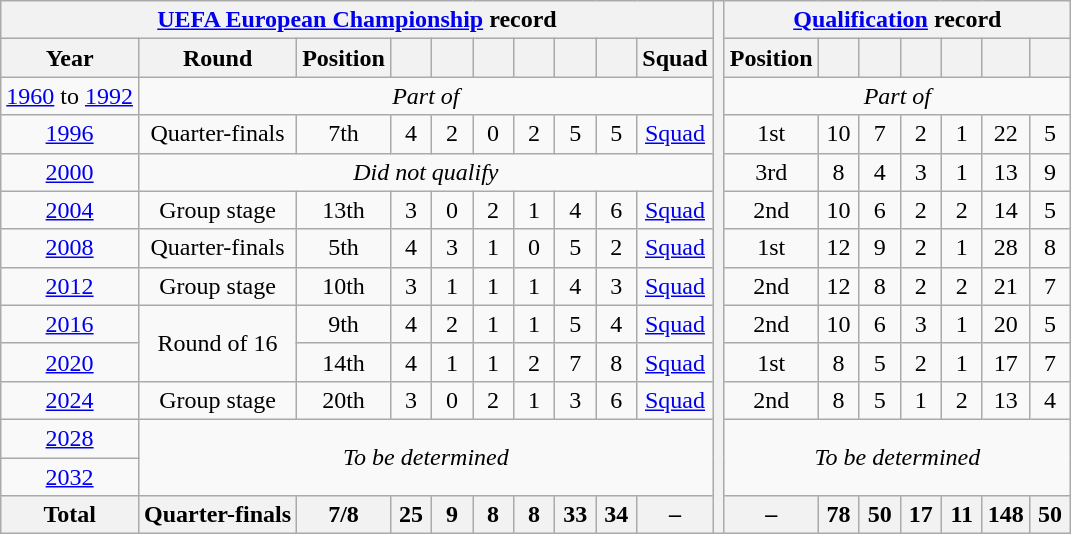<table class="wikitable" style="text-align: center;">
<tr>
<th colspan=10><a href='#'>UEFA European Championship</a> record</th>
<th rowspan="28"></th>
<th colspan=7><a href='#'>Qualification</a> record</th>
</tr>
<tr>
<th>Year</th>
<th>Round</th>
<th>Position</th>
<th width="20"></th>
<th width="20"></th>
<th width="20"></th>
<th width="20"></th>
<th width="20"></th>
<th width="20"></th>
<th width="20">Squad</th>
<th>Position</th>
<th width="20"></th>
<th width="20"></th>
<th width="20"></th>
<th width="20"></th>
<th width="20"></th>
<th width="20"></th>
</tr>
<tr>
<td> <a href='#'>1960</a> to  <a href='#'>1992</a></td>
<td colspan="9"><em>Part of </em></td>
<td colspan="8"><em>Part of </em></td>
</tr>
<tr>
<td> <a href='#'>1996</a></td>
<td>Quarter-finals</td>
<td>7th</td>
<td>4</td>
<td>2</td>
<td>0</td>
<td>2</td>
<td>5</td>
<td>5</td>
<td><a href='#'>Squad</a></td>
<td>1st</td>
<td>10</td>
<td>7</td>
<td>2</td>
<td>1</td>
<td>22</td>
<td>5</td>
</tr>
<tr>
<td>  <a href='#'>2000</a></td>
<td colspan=9><em>Did not qualify</em></td>
<td>3rd</td>
<td>8</td>
<td>4</td>
<td>3</td>
<td>1</td>
<td>13</td>
<td>9</td>
</tr>
<tr>
<td> <a href='#'>2004</a></td>
<td>Group stage</td>
<td>13th</td>
<td>3</td>
<td>0</td>
<td>2</td>
<td>1</td>
<td>4</td>
<td>6</td>
<td><a href='#'>Squad</a></td>
<td>2nd</td>
<td>10</td>
<td>6</td>
<td>2</td>
<td>2</td>
<td>14</td>
<td>5</td>
</tr>
<tr>
<td>  <a href='#'>2008</a></td>
<td>Quarter-finals</td>
<td>5th</td>
<td>4</td>
<td>3</td>
<td>1</td>
<td>0</td>
<td>5</td>
<td>2</td>
<td><a href='#'>Squad</a></td>
<td>1st</td>
<td>12</td>
<td>9</td>
<td>2</td>
<td>1</td>
<td>28</td>
<td>8</td>
</tr>
<tr>
<td>  <a href='#'>2012</a></td>
<td>Group stage</td>
<td>10th</td>
<td>3</td>
<td>1</td>
<td>1</td>
<td>1</td>
<td>4</td>
<td>3</td>
<td><a href='#'>Squad</a></td>
<td>2nd</td>
<td>12</td>
<td>8</td>
<td>2</td>
<td>2</td>
<td>21</td>
<td>7</td>
</tr>
<tr>
<td> <a href='#'>2016</a></td>
<td rowspan=2>Round of 16</td>
<td>9th</td>
<td>4</td>
<td>2</td>
<td>1</td>
<td>1</td>
<td>5</td>
<td>4</td>
<td><a href='#'>Squad</a></td>
<td>2nd</td>
<td>10</td>
<td>6</td>
<td>3</td>
<td>1</td>
<td>20</td>
<td>5</td>
</tr>
<tr>
<td> <a href='#'>2020</a></td>
<td>14th</td>
<td>4</td>
<td>1</td>
<td>1</td>
<td>2</td>
<td>7</td>
<td>8</td>
<td><a href='#'>Squad</a></td>
<td>1st</td>
<td>8</td>
<td>5</td>
<td>2</td>
<td>1</td>
<td>17</td>
<td>7</td>
</tr>
<tr>
<td> <a href='#'>2024</a></td>
<td>Group stage</td>
<td>20th</td>
<td>3</td>
<td>0</td>
<td>2</td>
<td>1</td>
<td>3</td>
<td>6</td>
<td><a href='#'>Squad</a></td>
<td>2nd</td>
<td>8</td>
<td>5</td>
<td>1</td>
<td>2</td>
<td>13</td>
<td>4</td>
</tr>
<tr>
<td>  <a href='#'>2028</a></td>
<td colspan=9 rowspan=2><em>To be determined</em></td>
<td colspan=8 rowspan=2><em>To be determined</em></td>
</tr>
<tr>
<td>  <a href='#'>2032</a></td>
</tr>
<tr>
<th>Total</th>
<th>Quarter-finals</th>
<th>7/8</th>
<th>25</th>
<th>9</th>
<th>8</th>
<th>8</th>
<th>33</th>
<th>34</th>
<th>–</th>
<th>–</th>
<th>78</th>
<th>50</th>
<th>17</th>
<th>11</th>
<th>148</th>
<th>50</th>
</tr>
</table>
